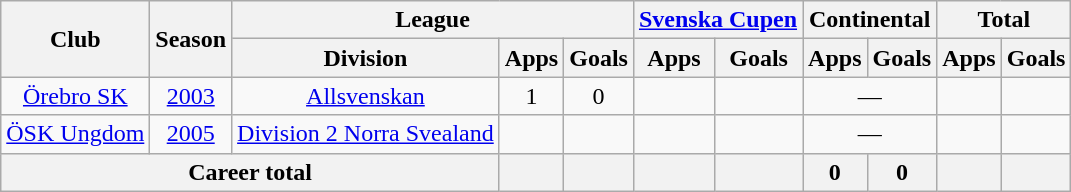<table class="wikitable" style="text-align:center">
<tr>
<th rowspan="2">Club</th>
<th rowspan="2">Season</th>
<th colspan="3">League</th>
<th colspan="2"><a href='#'>Svenska Cupen</a></th>
<th colspan="2">Continental</th>
<th colspan="2">Total</th>
</tr>
<tr>
<th>Division</th>
<th>Apps</th>
<th>Goals</th>
<th>Apps</th>
<th>Goals</th>
<th>Apps</th>
<th>Goals</th>
<th>Apps</th>
<th>Goals</th>
</tr>
<tr>
<td><a href='#'>Örebro SK</a></td>
<td><a href='#'>2003</a></td>
<td><a href='#'>Allsvenskan</a></td>
<td>1</td>
<td>0</td>
<td></td>
<td></td>
<td colspan="2">—</td>
<td></td>
<td></td>
</tr>
<tr>
<td><a href='#'>ÖSK Ungdom</a></td>
<td><a href='#'>2005</a></td>
<td><a href='#'>Division 2 Norra Svealand</a></td>
<td></td>
<td></td>
<td></td>
<td></td>
<td colspan="2">—</td>
<td></td>
<td></td>
</tr>
<tr>
<th colspan="3">Career total</th>
<th></th>
<th></th>
<th></th>
<th></th>
<th>0</th>
<th>0</th>
<th></th>
<th></th>
</tr>
</table>
